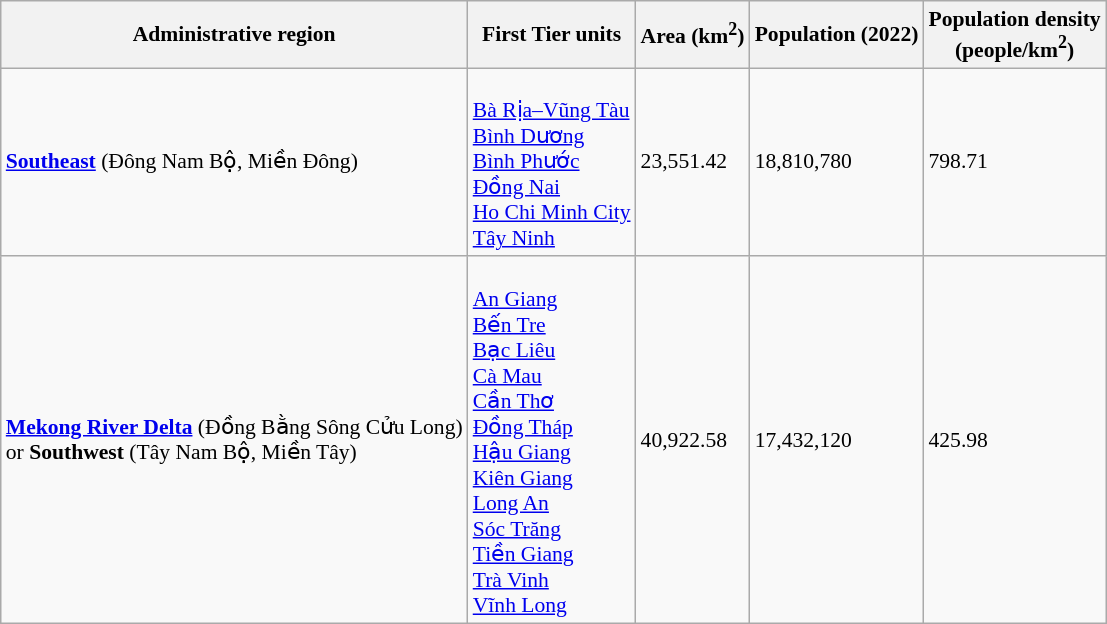<table class="wikitable" border="1" style="font-size:90%">
<tr>
<th>Administrative region</th>
<th>First Tier units</th>
<th>Area (km<sup>2</sup>)</th>
<th>Population (2022)</th>
<th>Population density<br>(people/km<sup>2</sup>)</th>
</tr>
<tr>
<td><strong><a href='#'>Southeast</a></strong> (Đông Nam Bộ, Miền Đông)</td>
<td><br><a href='#'>Bà Rịa–Vũng Tàu</a><br>
<a href='#'>Bình Dương</a><br>
<a href='#'>Bình Phước</a><br>
<a href='#'>Đồng Nai</a><br>
<a href='#'>Ho Chi Minh City</a> <br>
<a href='#'>Tây Ninh</a></td>
<td>23,551.42</td>
<td>18,810,780</td>
<td>798.71</td>
</tr>
<tr>
<td><strong><a href='#'>Mekong River Delta</a></strong> (Đồng Bằng Sông Cửu Long)<br> or <strong>Southwest</strong> (Tây Nam Bộ, Miền Tây)</td>
<td><br><a href='#'>An Giang</a><br>
<a href='#'>Bến Tre</a><br>
<a href='#'>Bạc Liêu</a><br>
<a href='#'>Cà Mau</a><br>
<a href='#'>Cần Thơ</a> <br>
<a href='#'>Đồng Tháp</a><br>
<a href='#'>Hậu Giang</a><br>
<a href='#'>Kiên Giang</a><br>
<a href='#'>Long An</a><br>
<a href='#'>Sóc Trăng</a><br>
<a href='#'>Tiền Giang</a><br>
<a href='#'>Trà Vinh</a><br>
<a href='#'>Vĩnh Long</a></td>
<td>40,922.58</td>
<td>17,432,120</td>
<td>425.98</td>
</tr>
</table>
